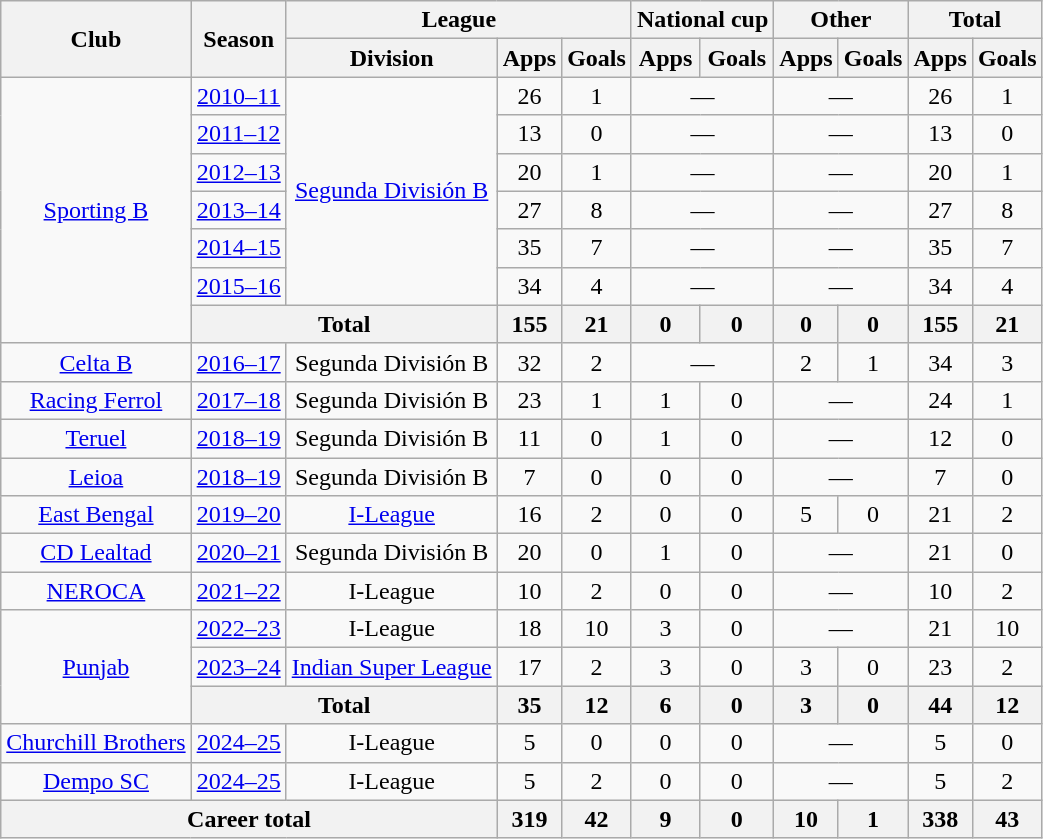<table class="wikitable" style="text-align:center">
<tr>
<th rowspan="2">Club</th>
<th rowspan="2">Season</th>
<th colspan="3">League</th>
<th colspan="2">National cup</th>
<th colspan="2">Other</th>
<th colspan="2">Total</th>
</tr>
<tr>
<th>Division</th>
<th>Apps</th>
<th>Goals</th>
<th>Apps</th>
<th>Goals</th>
<th>Apps</th>
<th>Goals</th>
<th>Apps</th>
<th>Goals</th>
</tr>
<tr>
<td rowspan="7"><a href='#'>Sporting B</a></td>
<td><a href='#'>2010–11</a></td>
<td rowspan="6"><a href='#'>Segunda División B</a></td>
<td>26</td>
<td>1</td>
<td colspan="2">—</td>
<td colspan="2">—</td>
<td>26</td>
<td>1</td>
</tr>
<tr>
<td><a href='#'>2011–12</a></td>
<td>13</td>
<td>0</td>
<td colspan="2">—</td>
<td colspan="2">—</td>
<td>13</td>
<td>0</td>
</tr>
<tr>
<td><a href='#'>2012–13</a></td>
<td>20</td>
<td>1</td>
<td colspan="2">—</td>
<td colspan="2">—</td>
<td>20</td>
<td>1</td>
</tr>
<tr>
<td><a href='#'>2013–14</a></td>
<td>27</td>
<td>8</td>
<td colspan="2">—</td>
<td colspan="2">—</td>
<td>27</td>
<td>8</td>
</tr>
<tr>
<td><a href='#'>2014–15</a></td>
<td>35</td>
<td>7</td>
<td colspan="2">—</td>
<td colspan="2">—</td>
<td>35</td>
<td>7</td>
</tr>
<tr>
<td><a href='#'>2015–16</a></td>
<td>34</td>
<td>4</td>
<td colspan="2">—</td>
<td colspan="2">—</td>
<td>34</td>
<td>4</td>
</tr>
<tr>
<th colspan="2">Total</th>
<th>155</th>
<th>21</th>
<th>0</th>
<th>0</th>
<th>0</th>
<th>0</th>
<th>155</th>
<th>21</th>
</tr>
<tr>
<td><a href='#'>Celta B</a></td>
<td><a href='#'>2016–17</a></td>
<td>Segunda División B</td>
<td>32</td>
<td>2</td>
<td colspan="2">—</td>
<td>2</td>
<td>1</td>
<td>34</td>
<td>3</td>
</tr>
<tr>
<td><a href='#'>Racing Ferrol</a></td>
<td><a href='#'>2017–18</a></td>
<td>Segunda División B</td>
<td>23</td>
<td>1</td>
<td>1</td>
<td>0</td>
<td colspan="2">—</td>
<td>24</td>
<td>1</td>
</tr>
<tr>
<td><a href='#'>Teruel</a></td>
<td><a href='#'>2018–19</a></td>
<td>Segunda División B</td>
<td>11</td>
<td>0</td>
<td>1</td>
<td>0</td>
<td colspan="2">—</td>
<td>12</td>
<td>0</td>
</tr>
<tr>
<td><a href='#'>Leioa</a></td>
<td><a href='#'>2018–19</a></td>
<td>Segunda División B</td>
<td>7</td>
<td>0</td>
<td>0</td>
<td>0</td>
<td colspan="2">—</td>
<td>7</td>
<td>0</td>
</tr>
<tr>
<td rowspan="1"><a href='#'>East Bengal</a></td>
<td><a href='#'>2019–20</a></td>
<td rowspan="1"><a href='#'>I-League</a></td>
<td>16</td>
<td>2</td>
<td>0</td>
<td>0</td>
<td>5</td>
<td>0</td>
<td>21</td>
<td>2</td>
</tr>
<tr>
<td><a href='#'>CD Lealtad</a></td>
<td><a href='#'>2020–21</a></td>
<td>Segunda División B</td>
<td>20</td>
<td>0</td>
<td>1</td>
<td>0</td>
<td colspan="2">—</td>
<td>21</td>
<td>0</td>
</tr>
<tr>
<td rowspan="1"><a href='#'>NEROCA</a></td>
<td><a href='#'>2021–22</a></td>
<td rowspan="1">I-League</td>
<td>10</td>
<td>2</td>
<td>0</td>
<td>0</td>
<td colspan="2">—</td>
<td>10</td>
<td>2</td>
</tr>
<tr>
<td rowspan="3"><a href='#'>Punjab</a></td>
<td><a href='#'>2022–23</a></td>
<td rowspan="1">I-League</td>
<td>18</td>
<td>10</td>
<td>3</td>
<td>0</td>
<td colspan="2">—</td>
<td>21</td>
<td>10</td>
</tr>
<tr>
<td><a href='#'>2023–24</a></td>
<td rowspan="1"><a href='#'>Indian Super League</a></td>
<td>17</td>
<td>2</td>
<td>3</td>
<td>0</td>
<td>3</td>
<td>0</td>
<td>23</td>
<td>2</td>
</tr>
<tr>
<th colspan="2">Total</th>
<th>35</th>
<th>12</th>
<th>6</th>
<th>0</th>
<th>3</th>
<th>0</th>
<th>44</th>
<th>12</th>
</tr>
<tr>
<td rowspan="1"><a href='#'>Churchill Brothers</a></td>
<td><a href='#'>2024–25</a></td>
<td rowspan="1">I-League</td>
<td>5</td>
<td>0</td>
<td>0</td>
<td>0</td>
<td colspan="2">—</td>
<td>5</td>
<td>0</td>
</tr>
<tr>
<td rowspan="1"><a href='#'>Dempo SC</a></td>
<td><a href='#'>2024–25</a></td>
<td rowspan="1">I-League</td>
<td>5</td>
<td>2</td>
<td>0</td>
<td>0</td>
<td colspan="2">—</td>
<td>5</td>
<td>2</td>
</tr>
<tr>
<th colspan="3">Career total</th>
<th>319</th>
<th>42</th>
<th>9</th>
<th>0</th>
<th>10</th>
<th>1</th>
<th>338</th>
<th>43</th>
</tr>
</table>
